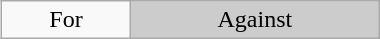<table class="wikitable" style="width:20%;text-align:center;float:right">
<tr>
<td style="text-align:center">For</td>
<td style="background:#ccc;text-align:center">Against</td>
</tr>
</table>
